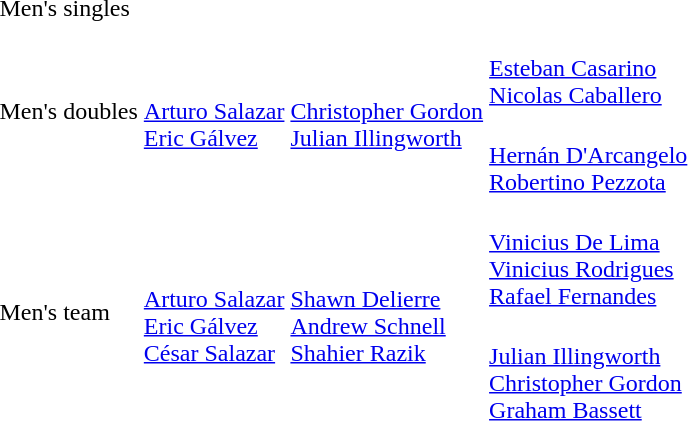<table>
<tr>
<td rowspan=2>Men's singles<br></td>
<td rowspan=2></td>
<td rowspan=2></td>
<td></td>
</tr>
<tr>
<td></td>
</tr>
<tr>
<td rowspan=2>Men's doubles<br></td>
<td rowspan=2><br><a href='#'>Arturo Salazar</a><br><a href='#'>Eric Gálvez</a></td>
<td rowspan=2><br><a href='#'>Christopher Gordon</a><br><a href='#'>Julian Illingworth</a></td>
<td><br><a href='#'>Esteban Casarino</a><br><a href='#'>Nicolas Caballero</a></td>
</tr>
<tr>
<td><br><a href='#'>Hernán D'Arcangelo</a><br><a href='#'>Robertino Pezzota</a></td>
</tr>
<tr>
<td rowspan=2>Men's team<br></td>
<td rowspan=2><br><a href='#'>Arturo Salazar</a><br><a href='#'>Eric Gálvez</a><br><a href='#'>César Salazar</a></td>
<td rowspan=2><br><a href='#'>Shawn Delierre</a><br><a href='#'>Andrew Schnell</a><br><a href='#'>Shahier Razik</a></td>
<td><br><a href='#'>Vinicius De Lima</a><br><a href='#'>Vinicius Rodrigues</a><br><a href='#'>Rafael Fernandes</a></td>
</tr>
<tr>
<td><br><a href='#'>Julian Illingworth</a><br><a href='#'>Christopher Gordon</a><br><a href='#'>Graham Bassett</a></td>
</tr>
</table>
